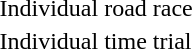<table>
<tr>
<td>Individual road race</td>
<td></td>
<td></td>
<td></td>
</tr>
<tr>
<td>Individual time trial</td>
<td></td>
<td></td>
<td></td>
</tr>
</table>
